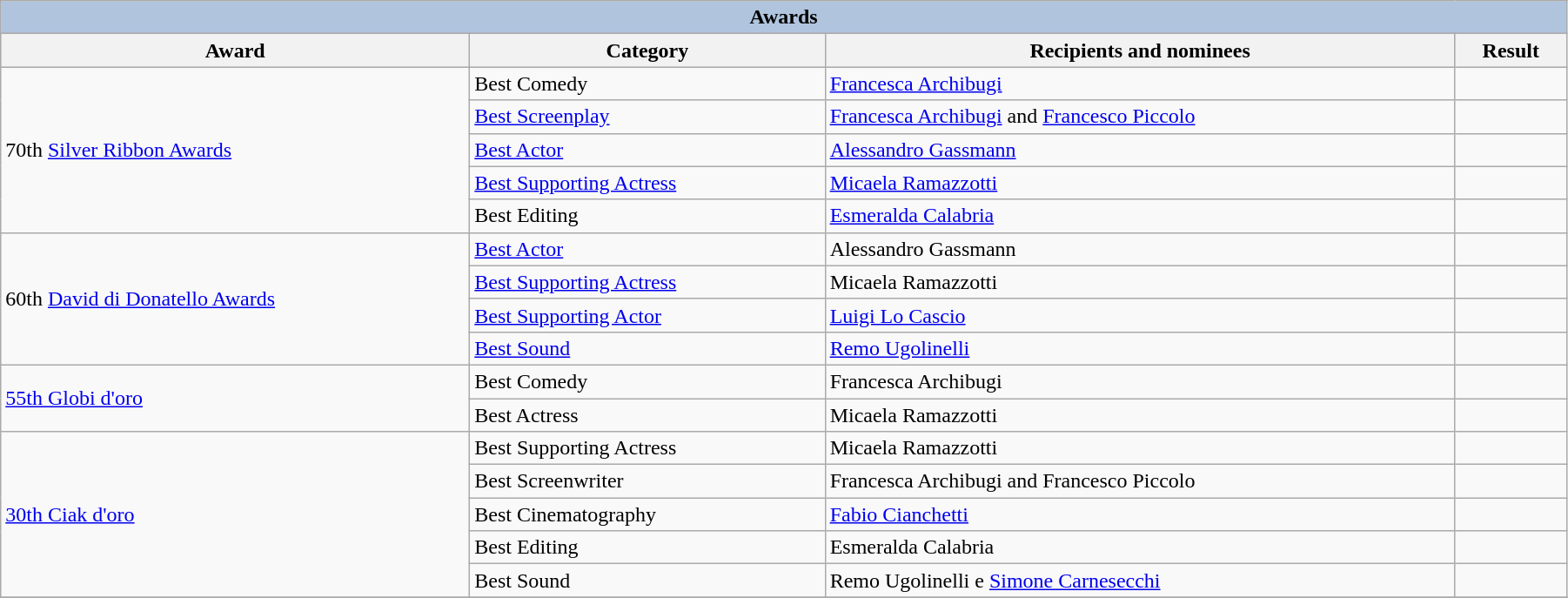<table class="wikitable sortable" width="95%">
<tr>
<th colspan="5" style="background: LightSteelBlue;">Awards</th>
</tr>
<tr style="background:#ccc; text-align:center;">
<th>Award</th>
<th>Category</th>
<th>Recipients and nominees</th>
<th>Result</th>
</tr>
<tr>
<td rowspan="5">70th <a href='#'>Silver Ribbon Awards</a></td>
<td>Best Comedy</td>
<td><a href='#'>Francesca Archibugi</a></td>
<td></td>
</tr>
<tr>
<td><a href='#'>Best Screenplay</a></td>
<td><a href='#'>Francesca Archibugi</a> and <a href='#'>Francesco Piccolo</a></td>
<td></td>
</tr>
<tr>
<td><a href='#'>Best Actor</a></td>
<td><a href='#'>Alessandro Gassmann</a></td>
<td></td>
</tr>
<tr>
<td><a href='#'>Best Supporting Actress</a></td>
<td><a href='#'>Micaela Ramazzotti</a></td>
<td></td>
</tr>
<tr>
<td>Best Editing</td>
<td><a href='#'>Esmeralda Calabria</a></td>
<td></td>
</tr>
<tr>
<td rowspan="4">60th <a href='#'>David di Donatello Awards</a></td>
<td><a href='#'>Best Actor</a></td>
<td>Alessandro Gassmann</td>
<td></td>
</tr>
<tr>
<td><a href='#'>Best Supporting Actress</a></td>
<td>Micaela Ramazzotti</td>
<td></td>
</tr>
<tr>
<td><a href='#'>Best Supporting Actor</a></td>
<td><a href='#'>Luigi Lo Cascio</a></td>
<td></td>
</tr>
<tr>
<td><a href='#'>Best Sound</a></td>
<td><a href='#'>Remo Ugolinelli</a></td>
<td></td>
</tr>
<tr>
<td rowspan="2"><a href='#'>55th Globi d'oro</a></td>
<td>Best Comedy</td>
<td>Francesca Archibugi</td>
<td></td>
</tr>
<tr>
<td>Best Actress</td>
<td>Micaela Ramazzotti</td>
<td></td>
</tr>
<tr>
<td rowspan="5"><a href='#'>30th Ciak d'oro</a></td>
<td>Best Supporting Actress</td>
<td>Micaela Ramazzotti</td>
<td></td>
</tr>
<tr>
<td>Best Screenwriter</td>
<td>Francesca Archibugi and Francesco Piccolo</td>
<td></td>
</tr>
<tr>
<td>Best Cinematography</td>
<td><a href='#'>Fabio Cianchetti</a></td>
<td></td>
</tr>
<tr>
<td>Best Editing</td>
<td>Esmeralda Calabria</td>
<td></td>
</tr>
<tr>
<td>Best Sound</td>
<td>Remo Ugolinelli e <a href='#'>Simone Carnesecchi</a></td>
<td></td>
</tr>
<tr>
</tr>
</table>
